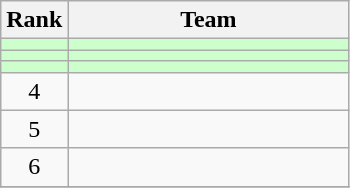<table class=wikitable style="text-align:center;">
<tr>
<th>Rank</th>
<th width=180>Team</th>
</tr>
<tr bgcolor=#CCFFCC>
<td></td>
<td align=left></td>
</tr>
<tr bgcolor=#CCFFCC>
<td></td>
<td align=left></td>
</tr>
<tr bgcolor=#CCFFCC>
<td></td>
<td align=left></td>
</tr>
<tr bgcolor=>
<td>4</td>
<td align=left></td>
</tr>
<tr>
<td>5</td>
<td align=left></td>
</tr>
<tr>
<td>6</td>
<td align=left></td>
</tr>
<tr>
</tr>
</table>
